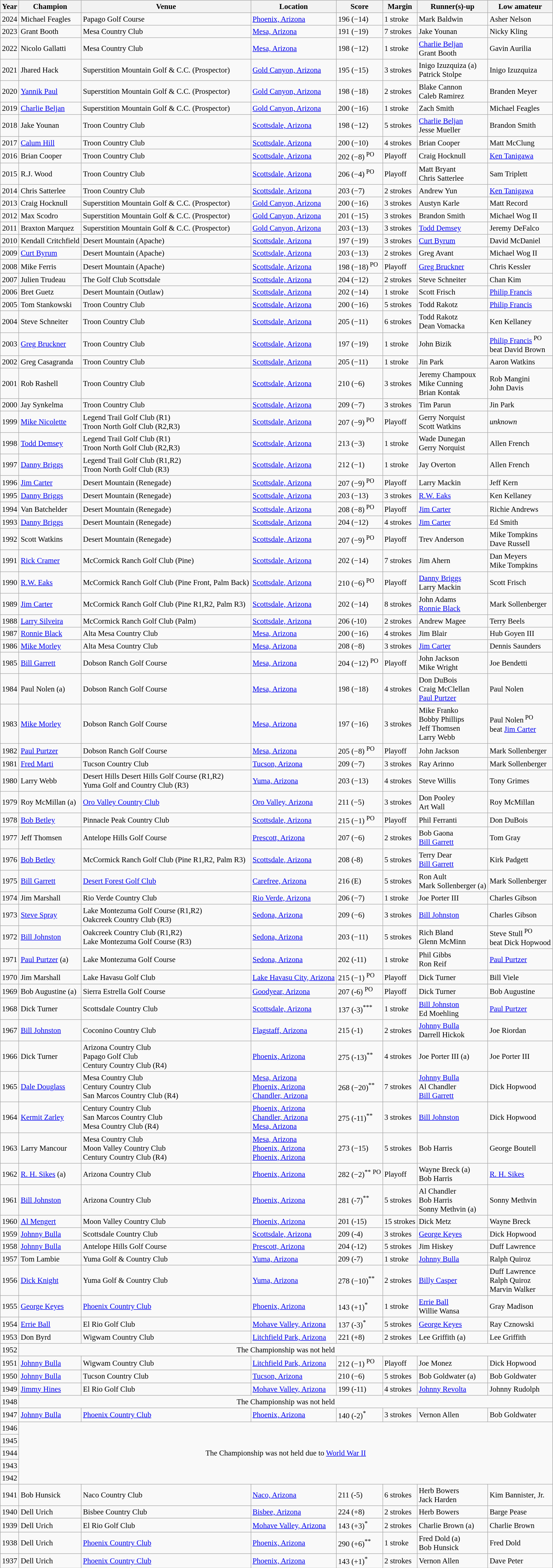<table class="wikitable sortable" style="font-size:95%">
<tr>
<th>Year</th>
<th>Champion</th>
<th>Venue</th>
<th>Location</th>
<th>Score</th>
<th>Margin</th>
<th>Runner(s)-up</th>
<th>Low amateur</th>
</tr>
<tr>
<td align=center>2024</td>
<td>Michael Feagles</td>
<td>Papago Golf Course</td>
<td><a href='#'>Phoenix, Arizona</a></td>
<td>196 (−14)</td>
<td>1 stroke</td>
<td>Mark Baldwin</td>
<td>Asher Nelson</td>
</tr>
<tr>
<td align=center>2023</td>
<td>Grant Booth</td>
<td>Mesa Country Club</td>
<td><a href='#'>Mesa, Arizona</a></td>
<td>191 (−19)</td>
<td>7 strokes</td>
<td>Jake Younan</td>
<td>Nicky Kling</td>
</tr>
<tr>
<td align=center>2022</td>
<td>Nicolo Gallatti</td>
<td>Mesa Country Club</td>
<td><a href='#'>Mesa, Arizona</a></td>
<td>198 (−12)</td>
<td>1 stroke</td>
<td><a href='#'>Charlie Beljan</a><br>Grant Booth</td>
<td>Gavin Aurilia</td>
</tr>
<tr>
<td align=center>2021</td>
<td>Jhared Hack</td>
<td>Superstition Mountain Golf & C.C. (Prospector)</td>
<td><a href='#'>Gold Canyon, Arizona</a></td>
<td>195 (−15)</td>
<td>3 strokes</td>
<td>Inigo Izuzquiza (a)<br>Patrick Stolpe</td>
<td>Inigo Izuzquiza</td>
</tr>
<tr>
<td align=center>2020</td>
<td><a href='#'>Yannik Paul</a></td>
<td>Superstition Mountain Golf & C.C. (Prospector)</td>
<td><a href='#'>Gold Canyon, Arizona</a></td>
<td>198 (−18)</td>
<td>2 strokes</td>
<td>Blake Cannon<br>Caleb Ramirez</td>
<td>Branden Meyer</td>
</tr>
<tr>
<td align=center>2019</td>
<td><a href='#'>Charlie Beljan</a></td>
<td>Superstition Mountain Golf & C.C. (Prospector)</td>
<td><a href='#'>Gold Canyon, Arizona</a></td>
<td>200 (−16)</td>
<td>1 stroke</td>
<td>Zach Smith</td>
<td>Michael Feagles</td>
</tr>
<tr>
<td align=center>2018</td>
<td>Jake Younan</td>
<td>Troon Country Club</td>
<td><a href='#'>Scottsdale, Arizona</a></td>
<td>198 (−12)</td>
<td>5 strokes</td>
<td><a href='#'>Charlie Beljan</a><br>Jesse Mueller</td>
<td>Brandon Smith</td>
</tr>
<tr>
<td align=center>2017</td>
<td><a href='#'>Calum Hill</a></td>
<td>Troon Country Club</td>
<td><a href='#'>Scottsdale, Arizona</a></td>
<td>200 (−10)</td>
<td>4 strokes</td>
<td>Brian Cooper</td>
<td>Matt McClung</td>
</tr>
<tr>
<td align=center>2016</td>
<td>Brian Cooper</td>
<td>Troon Country Club</td>
<td><a href='#'>Scottsdale, Arizona</a></td>
<td>202 (−8)<sup> PO </sup></td>
<td>Playoff</td>
<td>Craig Hocknull</td>
<td><a href='#'>Ken Tanigawa</a></td>
</tr>
<tr>
<td align=center>2015</td>
<td>R.J. Wood</td>
<td>Troon Country Club</td>
<td><a href='#'>Scottsdale, Arizona</a></td>
<td>206 (−4)<sup> PO </sup></td>
<td>Playoff</td>
<td>Matt Bryant<br>Chris Satterlee</td>
<td>Sam Triplett</td>
</tr>
<tr>
<td align=center>2014</td>
<td>Chris Satterlee</td>
<td>Troon Country Club</td>
<td><a href='#'>Scottsdale, Arizona</a></td>
<td>203 (−7)</td>
<td>2 strokes</td>
<td>Andrew Yun</td>
<td><a href='#'>Ken Tanigawa</a></td>
</tr>
<tr>
<td align=center>2013</td>
<td>Craig Hocknull</td>
<td>Superstition Mountain Golf & C.C. (Prospector)</td>
<td><a href='#'>Gold Canyon, Arizona</a></td>
<td>200 (−16)</td>
<td>3 strokes</td>
<td>Austyn Karle</td>
<td>Matt Record</td>
</tr>
<tr>
<td align=center>2012</td>
<td>Max Scodro</td>
<td>Superstition Mountain Golf & C.C. (Prospector)</td>
<td><a href='#'>Gold Canyon, Arizona</a></td>
<td>201 (−15)</td>
<td>3 strokes</td>
<td>Brandon Smith</td>
<td>Michael Wog II</td>
</tr>
<tr>
<td align=center>2011</td>
<td>Braxton Marquez</td>
<td>Superstition Mountain Golf & C.C. (Prospector)</td>
<td><a href='#'>Gold Canyon, Arizona</a></td>
<td>203 (−13)</td>
<td>3 strokes</td>
<td><a href='#'>Todd Demsey</a></td>
<td>Jeremy DeFalco</td>
</tr>
<tr>
<td align=center>2010</td>
<td>Kendall Critchfield</td>
<td>Desert Mountain (Apache)</td>
<td><a href='#'>Scottsdale, Arizona</a></td>
<td>197 (−19)</td>
<td>3 strokes</td>
<td><a href='#'>Curt Byrum</a></td>
<td>David McDaniel</td>
</tr>
<tr>
<td align=center>2009</td>
<td><a href='#'>Curt Byrum</a></td>
<td>Desert Mountain (Apache)</td>
<td><a href='#'>Scottsdale, Arizona</a></td>
<td>203 (−13)</td>
<td>2 strokes</td>
<td>Greg Avant</td>
<td>Michael Wog II</td>
</tr>
<tr>
<td align=center>2008</td>
<td>Mike Ferris</td>
<td>Desert Mountain (Apache)</td>
<td><a href='#'>Scottsdale, Arizona</a></td>
<td>198 (−18)<sup> PO </sup></td>
<td>Playoff</td>
<td><a href='#'>Greg Bruckner</a></td>
<td>Chris Kessler</td>
</tr>
<tr>
<td align=center>2007</td>
<td>Julien Trudeau</td>
<td>The Golf Club Scottsdale</td>
<td><a href='#'>Scottsdale, Arizona</a></td>
<td>204 (−12)</td>
<td>2 strokes</td>
<td>Steve Schneiter</td>
<td>Chan Kim</td>
</tr>
<tr>
<td align=center>2006</td>
<td>Bret Guetz</td>
<td>Desert Mountain (Outlaw)</td>
<td><a href='#'>Scottsdale, Arizona</a></td>
<td>202 (−14)</td>
<td>1 stroke</td>
<td>Scott Frisch</td>
<td><a href='#'>Philip Francis</a></td>
</tr>
<tr>
<td align=center>2005</td>
<td>Tom Stankowski</td>
<td>Troon Country Club</td>
<td><a href='#'>Scottsdale, Arizona</a></td>
<td>200 (−16)</td>
<td>5 strokes</td>
<td>Todd Rakotz</td>
<td><a href='#'>Philip Francis</a></td>
</tr>
<tr>
<td align=center>2004</td>
<td>Steve Schneiter</td>
<td>Troon Country Club</td>
<td><a href='#'>Scottsdale, Arizona</a></td>
<td>205 (−11)</td>
<td>6 strokes</td>
<td>Todd Rakotz<br>Dean Vomacka</td>
<td>Ken Kellaney</td>
</tr>
<tr>
<td align=center>2003</td>
<td><a href='#'>Greg Bruckner</a></td>
<td>Troon Country Club</td>
<td><a href='#'>Scottsdale, Arizona</a></td>
<td>197 (−19)</td>
<td>1 stroke</td>
<td>John Bizik</td>
<td><a href='#'>Philip Francis</a><sup> PO </sup><br>beat David Brown</td>
</tr>
<tr>
<td align=center>2002</td>
<td>Greg Casagranda</td>
<td>Troon Country Club</td>
<td><a href='#'>Scottsdale, Arizona</a></td>
<td>205 (−11)</td>
<td>1 stroke</td>
<td>Jin Park</td>
<td>Aaron Watkins</td>
</tr>
<tr>
<td align=center>2001</td>
<td>Rob Rashell</td>
<td>Troon Country Club</td>
<td><a href='#'>Scottsdale, Arizona</a></td>
<td>210 (−6)</td>
<td>3 strokes</td>
<td>Jeremy Champoux<br>Mike Cunning<br>Brian Kontak</td>
<td>Rob Mangini<br>John Davis</td>
</tr>
<tr>
<td align=center>2000</td>
<td>Jay Synkelma</td>
<td>Troon Country Club</td>
<td><a href='#'>Scottsdale, Arizona</a></td>
<td>209 (−7)</td>
<td>3 strokes</td>
<td>Tim Parun</td>
<td>Jin Park</td>
</tr>
<tr>
<td align=center>1999</td>
<td><a href='#'>Mike Nicolette</a></td>
<td>Legend Trail Golf Club (R1)<br>Troon North Golf Club (R2,R3)</td>
<td><a href='#'>Scottsdale, Arizona</a></td>
<td>207 (−9)<sup> PO </sup></td>
<td>Playoff</td>
<td>Gerry Norquist<br> Scott Watkins</td>
<td><em>unknown</em></td>
</tr>
<tr>
<td align=center>1998</td>
<td><a href='#'>Todd Demsey</a></td>
<td>Legend Trail Golf Club (R1)<br>Troon North Golf Club (R2,R3)</td>
<td><a href='#'>Scottsdale, Arizona</a></td>
<td>213 (−3)</td>
<td>1 stroke</td>
<td>Wade Dunegan<br>Gerry Norquist</td>
<td>Allen French</td>
</tr>
<tr>
<td align=center>1997</td>
<td><a href='#'>Danny Briggs</a></td>
<td>Legend Trail Golf Club (R1,R2)<br>Troon North Golf Club (R3)</td>
<td><a href='#'>Scottsdale, Arizona</a></td>
<td>212 (−1)</td>
<td>1 stroke</td>
<td>Jay Overton</td>
<td>Allen French</td>
</tr>
<tr>
<td align=center>1996</td>
<td><a href='#'>Jim Carter</a></td>
<td>Desert Mountain (Renegade)</td>
<td><a href='#'>Scottsdale, Arizona</a></td>
<td>207 (−9)<sup> PO </sup></td>
<td>Playoff</td>
<td>Larry Mackin</td>
<td>Jeff Kern</td>
</tr>
<tr>
<td align=center>1995</td>
<td><a href='#'>Danny Briggs</a></td>
<td>Desert Mountain (Renegade)</td>
<td><a href='#'>Scottsdale, Arizona</a></td>
<td>203 (−13)</td>
<td>3 strokes</td>
<td><a href='#'>R.W. Eaks</a></td>
<td>Ken Kellaney</td>
</tr>
<tr>
<td align=center>1994</td>
<td>Van Batchelder</td>
<td>Desert Mountain (Renegade)</td>
<td><a href='#'>Scottsdale, Arizona</a></td>
<td>208 (−8)<sup> PO </sup></td>
<td>Playoff</td>
<td><a href='#'>Jim Carter</a></td>
<td>Richie Andrews</td>
</tr>
<tr>
<td align=center>1993</td>
<td><a href='#'>Danny Briggs</a></td>
<td>Desert Mountain (Renegade)</td>
<td><a href='#'>Scottsdale, Arizona</a></td>
<td>204 (−12)</td>
<td>4 strokes</td>
<td><a href='#'>Jim Carter</a></td>
<td>Ed Smith</td>
</tr>
<tr>
<td align=center>1992</td>
<td>Scott Watkins</td>
<td>Desert Mountain (Renegade)</td>
<td><a href='#'>Scottsdale, Arizona</a></td>
<td>207 (−9)<sup> PO </sup></td>
<td>Playoff</td>
<td>Trev Anderson</td>
<td>Mike Tompkins<br>Dave Russell</td>
</tr>
<tr>
<td align=center>1991</td>
<td><a href='#'>Rick Cramer</a></td>
<td>McCormick Ranch Golf Club (Pine)</td>
<td><a href='#'>Scottsdale, Arizona</a></td>
<td>202 (−14)</td>
<td>7 strokes</td>
<td>Jim Ahern</td>
<td>Dan Meyers<br>Mike Tompkins</td>
</tr>
<tr>
<td align=center>1990</td>
<td><a href='#'>R.W. Eaks</a></td>
<td>McCormick Ranch Golf Club (Pine Front, Palm Back)</td>
<td><a href='#'>Scottsdale, Arizona</a></td>
<td>210 (−6)<sup> PO </sup></td>
<td>Playoff</td>
<td><a href='#'>Danny Briggs</a><br>Larry Mackin</td>
<td>Scott Frisch</td>
</tr>
<tr>
<td align=center>1989</td>
<td><a href='#'>Jim Carter</a></td>
<td>McCormick Ranch Golf Club (Pine R1,R2, Palm R3)</td>
<td><a href='#'>Scottsdale, Arizona</a></td>
<td>202 (−14)</td>
<td>8 strokes</td>
<td>John Adams<br><a href='#'>Ronnie Black</a></td>
<td>Mark Sollenberger</td>
</tr>
<tr>
<td align=center>1988</td>
<td><a href='#'>Larry Silveira</a></td>
<td>McCormick Ranch Golf Club (Palm)</td>
<td><a href='#'>Scottsdale, Arizona</a></td>
<td>206 (-10)</td>
<td>2 strokes</td>
<td>Andrew Magee</td>
<td>Terry Beels</td>
</tr>
<tr>
<td align=center>1987</td>
<td><a href='#'>Ronnie Black</a></td>
<td>Alta Mesa Country Club</td>
<td><a href='#'>Mesa, Arizona</a></td>
<td>200 (−16)</td>
<td>4 strokes</td>
<td>Jim Blair</td>
<td>Hub Goyen III</td>
</tr>
<tr>
<td align=center>1986</td>
<td><a href='#'>Mike Morley</a></td>
<td>Alta Mesa Country Club</td>
<td><a href='#'>Mesa, Arizona</a></td>
<td>208 (−8)</td>
<td>3 strokes</td>
<td><a href='#'>Jim Carter</a></td>
<td>Dennis Saunders</td>
</tr>
<tr>
<td align=center>1985</td>
<td><a href='#'>Bill Garrett</a></td>
<td>Dobson Ranch Golf Course</td>
<td><a href='#'>Mesa, Arizona</a></td>
<td>204 (−12) <sup>PO</sup></td>
<td>Playoff</td>
<td>John Jackson<br>Mike Wright</td>
<td>Joe Bendetti</td>
</tr>
<tr>
<td align=center>1984</td>
<td>Paul Nolen (a)</td>
<td>Dobson Ranch Golf Course</td>
<td><a href='#'>Mesa, Arizona</a></td>
<td>198 (−18)</td>
<td>4 strokes</td>
<td>Don DuBois<br>Craig McClellan<br><a href='#'>Paul Purtzer</a></td>
<td>Paul Nolen</td>
</tr>
<tr>
<td align=center>1983</td>
<td><a href='#'>Mike Morley</a></td>
<td>Dobson Ranch Golf Course</td>
<td><a href='#'>Mesa, Arizona</a></td>
<td>197 (−16)</td>
<td>3 strokes</td>
<td>Mike Franko<br>Bobby Phillips<br>Jeff Thomsen<br>Larry Webb</td>
<td>Paul Nolen<sup> PO </sup><br>beat <a href='#'>Jim Carter</a></td>
</tr>
<tr>
<td align=center>1982</td>
<td><a href='#'>Paul Purtzer</a></td>
<td>Dobson Ranch Golf Course</td>
<td><a href='#'>Mesa, Arizona</a></td>
<td>205 (−8) <sup>PO</sup></td>
<td>Playoff</td>
<td>John Jackson</td>
<td>Mark Sollenberger</td>
</tr>
<tr>
<td align=center>1981</td>
<td><a href='#'>Fred Marti</a></td>
<td>Tucson Country Club</td>
<td><a href='#'>Tucson, Arizona</a></td>
<td>209 (−7)</td>
<td>3 strokes</td>
<td>Ray Arinno</td>
<td>Mark Sollenberger</td>
</tr>
<tr>
<td align=center>1980</td>
<td>Larry Webb</td>
<td>Desert Hills Desert Hills Golf Course (R1,R2)<br>Yuma Golf and Country Club (R3)</td>
<td><a href='#'>Yuma, Arizona</a></td>
<td>203 (−13)</td>
<td>4 strokes</td>
<td>Steve Willis</td>
<td>Tony Grimes</td>
</tr>
<tr>
<td align=center>1979</td>
<td>Roy McMillan (a)</td>
<td><a href='#'>Oro Valley Country Club</a></td>
<td><a href='#'>Oro Valley, Arizona</a></td>
<td>211 (−5)</td>
<td>3 strokes</td>
<td>Don Pooley<br>Art Wall</td>
<td>Roy McMillan</td>
</tr>
<tr>
<td align=center>1978</td>
<td><a href='#'>Bob Betley</a></td>
<td>Pinnacle Peak Country Club</td>
<td><a href='#'>Scottsdale, Arizona</a></td>
<td>215 (−1) <sup>PO</sup></td>
<td>Playoff</td>
<td>Phil Ferranti</td>
<td>Don DuBois</td>
</tr>
<tr>
<td align=center>1977</td>
<td>Jeff Thomsen</td>
<td>Antelope Hills Golf Course</td>
<td><a href='#'>Prescott, Arizona</a></td>
<td>207 (−6)</td>
<td>2 strokes</td>
<td>Bob Gaona<br><a href='#'>Bill Garrett</a></td>
<td>Tom Gray</td>
</tr>
<tr>
<td align=center>1976</td>
<td><a href='#'>Bob Betley</a></td>
<td>McCormick Ranch Golf Club (Pine R1,R2, Palm R3)</td>
<td><a href='#'>Scottsdale, Arizona</a></td>
<td>208 (-8)</td>
<td>5 strokes</td>
<td>Terry Dear<br><a href='#'>Bill Garrett</a></td>
<td>Kirk Padgett</td>
</tr>
<tr>
<td align=center>1975</td>
<td><a href='#'>Bill Garrett</a></td>
<td><a href='#'>Desert Forest Golf Club</a></td>
<td><a href='#'>Carefree, Arizona</a></td>
<td>216 (E)</td>
<td>5 strokes</td>
<td>Ron Ault<br>Mark Sollenberger (a)</td>
<td>Mark Sollenberger</td>
</tr>
<tr>
<td align=center>1974</td>
<td>Jim Marshall</td>
<td>Rio Verde Country Club</td>
<td><a href='#'>Rio Verde, Arizona</a></td>
<td>206 (−7)</td>
<td>1 stroke</td>
<td>Joe Porter III</td>
<td>Charles Gibson</td>
</tr>
<tr>
<td align=center>1973</td>
<td><a href='#'>Steve Spray</a></td>
<td>Lake Montezuma Golf Course (R1,R2)<br>Oakcreek Country Club (R3)</td>
<td><a href='#'>Sedona, Arizona</a></td>
<td>209 (−6)</td>
<td>3 strokes</td>
<td><a href='#'>Bill Johnston</a></td>
<td>Charles Gibson</td>
</tr>
<tr>
<td align=center>1972</td>
<td><a href='#'>Bill Johnston</a></td>
<td>Oakcreek Country Club (R1,R2)<br>Lake Montezuma Golf Course (R3)</td>
<td><a href='#'>Sedona, Arizona</a></td>
<td>203 (−11)</td>
<td>5 strokes</td>
<td>Rich Bland<br>Glenn McMinn</td>
<td>Steve Stull<sup> PO </sup><br>beat Dick Hopwood</td>
</tr>
<tr>
<td align=center>1971</td>
<td><a href='#'>Paul Purtzer</a> (a)</td>
<td>Lake Montezuma Golf Course</td>
<td><a href='#'>Sedona, Arizona</a></td>
<td>202 (-11)</td>
<td>1 stroke</td>
<td>Phil Gibbs<br>Ron Reif</td>
<td><a href='#'>Paul Purtzer</a></td>
</tr>
<tr>
<td align=center>1970</td>
<td>Jim Marshall</td>
<td>Lake Havasu Golf Club</td>
<td><a href='#'>Lake Havasu City, Arizona</a></td>
<td>215 (−1) <sup>PO</sup></td>
<td>Playoff</td>
<td>Dick Turner</td>
<td>Bill Viele</td>
</tr>
<tr>
<td align=center>1969</td>
<td>Bob Augustine (a)</td>
<td>Sierra Estrella Golf Course</td>
<td><a href='#'>Goodyear, Arizona</a></td>
<td>207 (-6) <sup>PO</sup></td>
<td>Playoff</td>
<td>Dick Turner</td>
<td>Bob Augustine</td>
</tr>
<tr>
<td align=center>1968</td>
<td>Dick Turner</td>
<td>Scottsdale Country Club</td>
<td><a href='#'>Scottsdale, Arizona</a></td>
<td>137 (-3)<sup>***</sup></td>
<td>1 stroke</td>
<td><a href='#'>Bill Johnston</a><br>Ed Moehling</td>
<td><a href='#'>Paul Purtzer</a></td>
</tr>
<tr>
<td align=center>1967</td>
<td><a href='#'>Bill Johnston</a></td>
<td>Coconino Country Club</td>
<td><a href='#'>Flagstaff, Arizona</a></td>
<td>215 (-1)</td>
<td>2 strokes</td>
<td><a href='#'>Johnny Bulla</a><br>Darrell Hickok</td>
<td>Joe Riordan</td>
</tr>
<tr>
<td align=center>1966</td>
<td>Dick Turner</td>
<td>Arizona Country Club<br> Papago Golf Club<br>Century Country Club (R4)</td>
<td><a href='#'>Phoenix, Arizona</a></td>
<td>275 (-13)<sup>**</sup></td>
<td>4 strokes</td>
<td>Joe Porter III (a)</td>
<td>Joe Porter III</td>
</tr>
<tr>
<td align=center>1965</td>
<td><a href='#'>Dale Douglass</a></td>
<td>Mesa Country Club<br>Century Country Club<br>San Marcos Country Club (R4)</td>
<td><a href='#'>Mesa, Arizona</a><br><a href='#'>Phoenix, Arizona</a><br><a href='#'>Chandler, Arizona</a></td>
<td>268 (−20)<sup>**</sup></td>
<td>7 strokes</td>
<td><a href='#'>Johnny Bulla</a><br>Al Chandler<br><a href='#'>Bill Garrett</a></td>
<td>Dick Hopwood</td>
</tr>
<tr>
<td align=center>1964</td>
<td><a href='#'>Kermit Zarley</a></td>
<td>Century Country Club<br>San Marcos Country Club<br>Mesa Country Club (R4)</td>
<td><a href='#'>Phoenix, Arizona</a><br><a href='#'>Chandler, Arizona</a><br><a href='#'>Mesa, Arizona</a></td>
<td>275 (-11)<sup>**</sup></td>
<td>3 strokes</td>
<td><a href='#'>Bill Johnston</a></td>
<td>Dick Hopwood</td>
</tr>
<tr>
<td align=center>1963</td>
<td>Larry Mancour</td>
<td>Mesa Country Club<br>Moon Valley Country Club<br>Century Country Club (R4)</td>
<td><a href='#'>Mesa, Arizona</a><br><a href='#'>Phoenix, Arizona</a><br><a href='#'>Phoenix, Arizona</a></td>
<td>273 (−15)</td>
<td>5 strokes</td>
<td>Bob Harris</td>
<td>George Boutell</td>
</tr>
<tr>
<td align=center>1962</td>
<td><a href='#'>R. H. Sikes</a> (a)</td>
<td>Arizona Country Club</td>
<td><a href='#'>Phoenix, Arizona</a></td>
<td>282 (−2)<sup>**</sup> <sup> PO </sup></td>
<td>Playoff</td>
<td>Wayne Breck (a)<br>Bob Harris</td>
<td><a href='#'>R. H. Sikes</a></td>
</tr>
<tr>
<td align=center>1961</td>
<td><a href='#'>Bill Johnston</a></td>
<td>Arizona Country Club</td>
<td><a href='#'>Phoenix, Arizona</a></td>
<td>281 (-7)<sup>**</sup></td>
<td>5 strokes</td>
<td>Al Chandler<br>Bob Harris<br>Sonny Methvin (a)</td>
<td>Sonny Methvin</td>
</tr>
<tr>
<td align=center>1960</td>
<td><a href='#'>Al Mengert</a></td>
<td>Moon Valley Country Club</td>
<td><a href='#'>Phoenix, Arizona</a></td>
<td>201 (-15)</td>
<td>15 strokes</td>
<td>Dick Metz</td>
<td>Wayne Breck</td>
</tr>
<tr>
<td align=center>1959</td>
<td><a href='#'>Johnny Bulla</a></td>
<td>Scottsdale Country Club</td>
<td><a href='#'>Scottsdale, Arizona</a></td>
<td>209 (-4)</td>
<td>3 strokes</td>
<td><a href='#'>George Keyes</a></td>
<td>Dick Hopwood</td>
</tr>
<tr>
<td align=center>1958</td>
<td><a href='#'>Johnny Bulla</a></td>
<td>Antelope Hills Golf Course</td>
<td><a href='#'>Prescott, Arizona</a></td>
<td>204 (-12)</td>
<td>5 strokes</td>
<td>Jim Hiskey</td>
<td>Duff Lawrence</td>
</tr>
<tr>
<td align=center>1957</td>
<td>Tom Lambie</td>
<td>Yuma Golf & Country Club</td>
<td><a href='#'>Yuma, Arizona</a></td>
<td>209 (-7)</td>
<td>1 stroke</td>
<td><a href='#'>Johnny Bulla</a></td>
<td>Ralph Quiroz</td>
</tr>
<tr>
<td align=center>1956</td>
<td><a href='#'>Dick Knight</a></td>
<td>Yuma Golf & Country Club</td>
<td><a href='#'>Yuma, Arizona</a></td>
<td>278 (−10)<sup>**</sup></td>
<td>2 strokes</td>
<td><a href='#'>Billy Casper</a></td>
<td>Duff Lawrence<br>Ralph Quiroz<br>Marvin Walker</td>
</tr>
<tr>
<td align=center>1955</td>
<td><a href='#'>George Keyes</a></td>
<td><a href='#'>Phoenix Country Club</a></td>
<td><a href='#'>Phoenix, Arizona</a></td>
<td>143 (+1)<sup>*</sup></td>
<td>1 stroke</td>
<td><a href='#'>Errie Ball</a><br>Willie Wansa</td>
<td>Gray Madison</td>
</tr>
<tr>
<td align=center>1954</td>
<td><a href='#'>Errie Ball</a></td>
<td>El Rio Golf Club</td>
<td><a href='#'>Mohave Valley, Arizona</a></td>
<td>137 (-3)<sup>*</sup></td>
<td>5 strokes</td>
<td><a href='#'>George Keyes</a></td>
<td>Ray Cznowski</td>
</tr>
<tr>
<td align=center>1953</td>
<td>Don Byrd</td>
<td>Wigwam Country Club</td>
<td><a href='#'>Litchfield Park, Arizona</a></td>
<td>221 (+8)</td>
<td>2 strokes</td>
<td>Lee Griffith (a)</td>
<td>Lee Griffith</td>
</tr>
<tr>
<td align=center>1952</td>
<td style="text-align:center;" colspan="7">The Championship was not held</td>
</tr>
<tr>
<td align=center>1951</td>
<td><a href='#'>Johnny Bulla</a></td>
<td>Wigwam Country Club</td>
<td><a href='#'>Litchfield Park, Arizona</a></td>
<td>212 (−1) <sup> PO </sup></td>
<td>Playoff</td>
<td>Joe Monez</td>
<td>Dick Hopwood</td>
</tr>
<tr>
<td align=center>1950</td>
<td><a href='#'>Johnny Bulla</a></td>
<td>Tucson Country Club</td>
<td><a href='#'>Tucson, Arizona</a></td>
<td>210 (−6)</td>
<td>5 strokes</td>
<td>Bob Goldwater (a)</td>
<td>Bob Goldwater</td>
</tr>
<tr>
<td align=center>1949</td>
<td><a href='#'>Jimmy Hines</a></td>
<td>El Rio Golf Club</td>
<td><a href='#'>Mohave Valley, Arizona</a></td>
<td>199 (-11)</td>
<td>4 strokes</td>
<td><a href='#'>Johnny Revolta</a></td>
<td>Johnny Rudolph</td>
</tr>
<tr>
<td align=center>1948</td>
<td style="text-align:center;" colspan="7">The Championship was not held</td>
</tr>
<tr>
<td align=center>1947</td>
<td><a href='#'>Johnny Bulla</a></td>
<td><a href='#'>Phoenix Country Club</a></td>
<td><a href='#'>Phoenix, Arizona</a></td>
<td>140 (-2)<sup>*</sup></td>
<td>3 strokes</td>
<td>Vernon Allen</td>
<td>Bob Goldwater</td>
</tr>
<tr>
<td align=center>1946</td>
<td style="text-align:center;" rowspan="5" colspan="7">The Championship was not held due to <a href='#'>World War II</a></td>
</tr>
<tr>
<td align=center>1945</td>
</tr>
<tr>
<td align=center>1944</td>
</tr>
<tr>
<td align=center>1943</td>
</tr>
<tr>
<td align=center>1942</td>
</tr>
<tr>
<td align=center>1941</td>
<td>Bob Hunsick</td>
<td>Naco Country Club</td>
<td><a href='#'>Naco, Arizona</a></td>
<td>211 (-5)</td>
<td>6 strokes</td>
<td>Herb Bowers<br>Jack Harden</td>
<td>Kim Bannister, Jr.</td>
</tr>
<tr>
<td align=center>1940</td>
<td>Dell Urich</td>
<td>Bisbee Country Club</td>
<td><a href='#'>Bisbee, Arizona</a></td>
<td>224 (+8)</td>
<td>2 strokes</td>
<td>Herb Bowers</td>
<td>Barge Pease</td>
</tr>
<tr>
<td align=center>1939</td>
<td>Dell Urich</td>
<td>El Rio Golf Club</td>
<td><a href='#'>Mohave Valley, Arizona</a></td>
<td>143 (+3)<sup>*</sup></td>
<td>2 strokes</td>
<td>Charlie Brown (a)</td>
<td>Charlie Brown</td>
</tr>
<tr>
<td align=center>1938</td>
<td>Dell Urich</td>
<td><a href='#'>Phoenix Country Club</a></td>
<td><a href='#'>Phoenix, Arizona</a></td>
<td>290 (+6)<sup>**</sup></td>
<td>1 stroke</td>
<td>Fred Dold (a)<br>Bob Hunsick</td>
<td>Fred Dold</td>
</tr>
<tr>
<td align=center>1937</td>
<td>Dell Urich</td>
<td><a href='#'>Phoenix Country Club</a></td>
<td><a href='#'>Phoenix, Arizona</a></td>
<td>143 (+1)<sup>*</sup></td>
<td>2 strokes</td>
<td>Vernon Allen</td>
<td>Dave Peter</td>
</tr>
</table>
